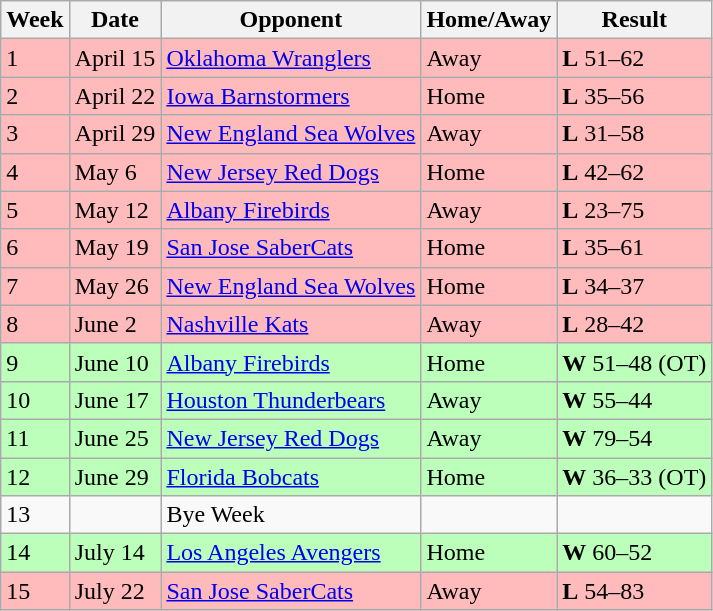<table class="wikitable">
<tr>
<th>Week</th>
<th>Date</th>
<th>Opponent</th>
<th>Home/Away</th>
<th>Result</th>
</tr>
<tr bgcolor="ffbbbb">
<td>1</td>
<td>April 15</td>
<td><a href='#'>Oklahoma Wranglers</a></td>
<td>Away</td>
<td><strong>L</strong> 51–62</td>
</tr>
<tr bgcolor="ffbbbb">
<td>2</td>
<td>April 22</td>
<td><a href='#'>Iowa Barnstormers</a></td>
<td>Home</td>
<td><strong>L</strong> 35–56</td>
</tr>
<tr bgcolor="ffbbbb">
<td>3</td>
<td>April 29</td>
<td><a href='#'>New England Sea Wolves</a></td>
<td>Away</td>
<td><strong>L</strong> 31–58</td>
</tr>
<tr bgcolor="ffbbbb">
<td>4</td>
<td>May 6</td>
<td><a href='#'>New Jersey Red Dogs</a></td>
<td>Home</td>
<td><strong>L</strong> 42–62</td>
</tr>
<tr bgcolor="ffbbbb">
<td>5</td>
<td>May 12</td>
<td><a href='#'>Albany Firebirds</a></td>
<td>Away</td>
<td><strong>L</strong> 23–75</td>
</tr>
<tr bgcolor="ffbbbb">
<td>6</td>
<td>May 19</td>
<td><a href='#'>San Jose SaberCats</a></td>
<td>Home</td>
<td><strong>L</strong> 35–61</td>
</tr>
<tr bgcolor="ffbbbb">
<td>7</td>
<td>May 26</td>
<td><a href='#'>New England Sea Wolves</a></td>
<td>Home</td>
<td><strong>L</strong> 34–37</td>
</tr>
<tr bgcolor="ffbbbb">
<td>8</td>
<td>June 2</td>
<td><a href='#'>Nashville Kats</a></td>
<td>Away</td>
<td><strong>L</strong> 28–42</td>
</tr>
<tr bgcolor="bbffbb">
<td>9</td>
<td>June 10</td>
<td><a href='#'>Albany Firebirds</a></td>
<td>Home</td>
<td><strong>W</strong> 51–48 (OT)</td>
</tr>
<tr bgcolor="bbffbb">
<td>10</td>
<td>June 17</td>
<td><a href='#'>Houston Thunderbears</a></td>
<td>Away</td>
<td><strong>W</strong> 55–44</td>
</tr>
<tr bgcolor="bbffbb">
<td>11</td>
<td>June 25</td>
<td><a href='#'>New Jersey Red Dogs</a></td>
<td>Away</td>
<td><strong>W</strong> 79–54</td>
</tr>
<tr bgcolor="bbffbb">
<td>12</td>
<td>June 29</td>
<td><a href='#'>Florida Bobcats</a></td>
<td>Home</td>
<td><strong>W</strong> 36–33 (OT)</td>
</tr>
<tr>
<td>13</td>
<td></td>
<td>Bye Week</td>
<td></td>
<td></td>
</tr>
<tr bgcolor="bbffbb">
<td>14</td>
<td>July 14</td>
<td><a href='#'>Los Angeles Avengers</a></td>
<td>Home</td>
<td><strong>W</strong> 60–52</td>
</tr>
<tr bgcolor="ffbbbb">
<td>15</td>
<td>July 22</td>
<td><a href='#'>San Jose SaberCats</a></td>
<td>Away</td>
<td><strong>L</strong> 54–83</td>
</tr>
</table>
